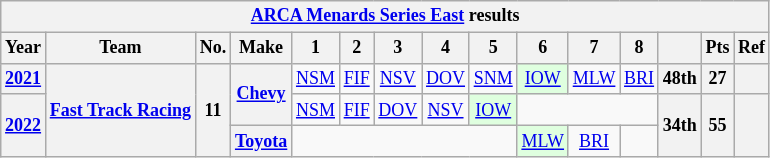<table class="wikitable" style="text-align:center; font-size:75%">
<tr>
<th colspan="15"><a href='#'>ARCA Menards Series East</a> results</th>
</tr>
<tr>
<th>Year</th>
<th>Team</th>
<th>No.</th>
<th>Make</th>
<th>1</th>
<th>2</th>
<th>3</th>
<th>4</th>
<th>5</th>
<th>6</th>
<th>7</th>
<th>8</th>
<th></th>
<th>Pts</th>
<th>Ref</th>
</tr>
<tr>
<th><a href='#'>2021</a></th>
<th rowspan=3><a href='#'>Fast Track Racing</a></th>
<th rowspan=3>11</th>
<th rowspan=2><a href='#'>Chevy</a></th>
<td><a href='#'>NSM</a></td>
<td><a href='#'>FIF</a></td>
<td><a href='#'>NSV</a></td>
<td><a href='#'>DOV</a></td>
<td><a href='#'>SNM</a></td>
<td style="background:#DFFFDF;"><a href='#'>IOW</a><br></td>
<td><a href='#'>MLW</a></td>
<td><a href='#'>BRI</a></td>
<th>48th</th>
<th>27</th>
<th></th>
</tr>
<tr>
<th rowspan=2><a href='#'>2022</a></th>
<td><a href='#'>NSM</a></td>
<td><a href='#'>FIF</a></td>
<td><a href='#'>DOV</a></td>
<td><a href='#'>NSV</a></td>
<td style="background:#DFFFDF;"><a href='#'>IOW</a><br></td>
<td colspan=3></td>
<th rowspan=2>34th</th>
<th rowspan=2>55</th>
<th rowspan=2></th>
</tr>
<tr>
<th><a href='#'>Toyota</a></th>
<td colspan=5></td>
<td style="background:#DFFFDF;"><a href='#'>MLW</a><br></td>
<td><a href='#'>BRI</a></td>
<td></td>
</tr>
</table>
